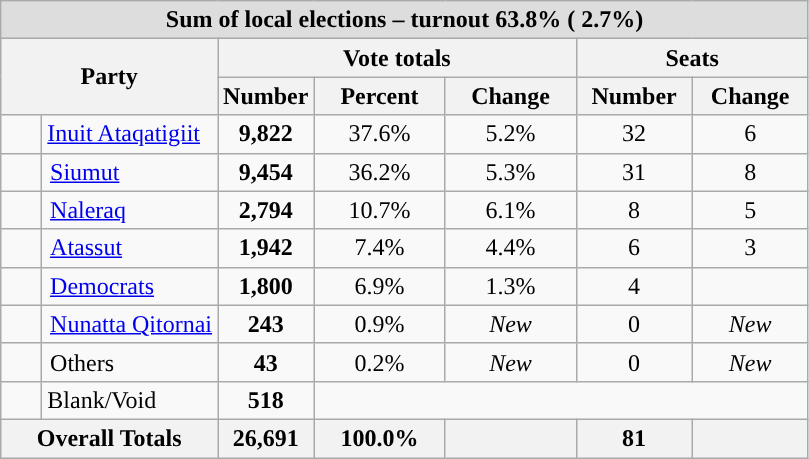<table class="wikitable" style="margin-left:1em;">
<tr>
<th colspan="7" style="background:#dddddd; text-align:center;"><strong>Sum of local elections</strong> – turnout 63.8% ( 2.7%)</th>
</tr>
<tr>
<th colspan="2" rowspan="2">Party</th>
<th colspan="3">Vote totals</th>
<th colspan="2">Seats</th>
</tr>
<tr>
<th>Number</th>
<th style="width:80px;">Percent</th>
<th style="width:80px;">Change</th>
<th style="width:70px;">Number</th>
<th style="width:70px;">Change</th>
</tr>
<tr>
<td style="width:20px; background:"></td>
<td style="width:200px padding-left:5px;"><a href='#'>Inuit Ataqatigiit</a></td>
<td style="text-align:center;"><strong>9,822</strong></td>
<td style="text-align:center;">37.6%</td>
<td style="text-align:center;"> 5.2%</td>
<td style="text-align:center;">32</td>
<td style="text-align:center;"> 6</td>
</tr>
<tr>
<td style="background:"></td>
<td style="padding-left:5px;"><a href='#'>Siumut</a></td>
<td style="text-align:center;"><strong>9,454</strong></td>
<td style="text-align:center;">36.2%</td>
<td style="text-align:center;"> 5.3%</td>
<td style="text-align:center;">31</td>
<td style="text-align:center;"> 8</td>
</tr>
<tr>
<td style="background:"></td>
<td style="padding-left:5px;"><a href='#'>Naleraq</a></td>
<td style="text-align:center;"><strong>2,794</strong></td>
<td style="text-align:center;">10.7%</td>
<td style="text-align:center;"> 6.1%</td>
<td style="text-align:center;">8</td>
<td style="text-align:center;"> 5</td>
</tr>
<tr>
<td style="background:"></td>
<td style="padding-left:5px;"><a href='#'>Atassut</a></td>
<td style="text-align:center;"><strong>1,942</strong></td>
<td style="text-align:center;">7.4%</td>
<td style="text-align:center;"> 4.4%</td>
<td style="text-align:center;">6</td>
<td style="text-align:center;"> 3</td>
</tr>
<tr>
<td style="background:"></td>
<td style="padding-left:5px;"><a href='#'>Democrats</a></td>
<td style="text-align:center;"><strong>1,800</strong></td>
<td style="text-align:center;">6.9%</td>
<td style="text-align:center;"> 1.3%</td>
<td style="text-align:center;">4</td>
<td style="text-align:center;"></td>
</tr>
<tr>
<td style="background:"></td>
<td style="padding-left:5px;"><a href='#'>Nunatta Qitornai</a></td>
<td style="text-align:center;"><strong>243</strong></td>
<td style="text-align:center;">0.9%</td>
<td style="text-align:center;"><em>New</em></td>
<td style="text-align:center;">0</td>
<td style="text-align:center;"><em>New</em></td>
</tr>
<tr>
<td style="background:"></td>
<td style="padding-left:5px;">Others</td>
<td style="text-align:center;"><strong>43</strong></td>
<td style="text-align:center;">0.2%</td>
<td style="text-align:center;"><em>New</em></td>
<td style="text-align:center;">0</td>
<td style="text-align:center;"><em>New</em></td>
</tr>
<tr>
<td></td>
<td>Blank/Void</td>
<td style="text-align:center;"><strong>518</strong></td>
<td colspan="4"></td>
</tr>
<tr>
<th colspan="2">Overall Totals</th>
<th>26,691</th>
<th>100.0%</th>
<th></th>
<th>81</th>
<th></th>
</tr>
</table>
